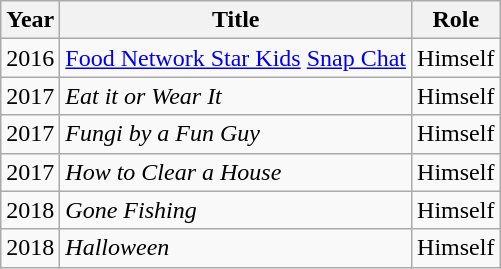<table class="wikitable sortable">
<tr>
<th>Year</th>
<th>Title</th>
<th>Role</th>
</tr>
<tr>
<td>2016</td>
<td><a href='#'>Food Network Star Kids</a> <a href='#'>Snap Chat</a></td>
<td>Himself</td>
</tr>
<tr>
<td>2017</td>
<td><em>Eat it or Wear It</em></td>
<td>Himself</td>
</tr>
<tr>
<td>2017</td>
<td><em>Fungi by a Fun Guy</em></td>
<td>Himself</td>
</tr>
<tr>
<td>2017</td>
<td><em>How to Clear a House</em></td>
<td>Himself</td>
</tr>
<tr>
<td>2018</td>
<td><em>Gone Fishing</em></td>
<td>Himself</td>
</tr>
<tr>
<td>2018</td>
<td><em>Halloween</em></td>
<td>Himself</td>
</tr>
</table>
